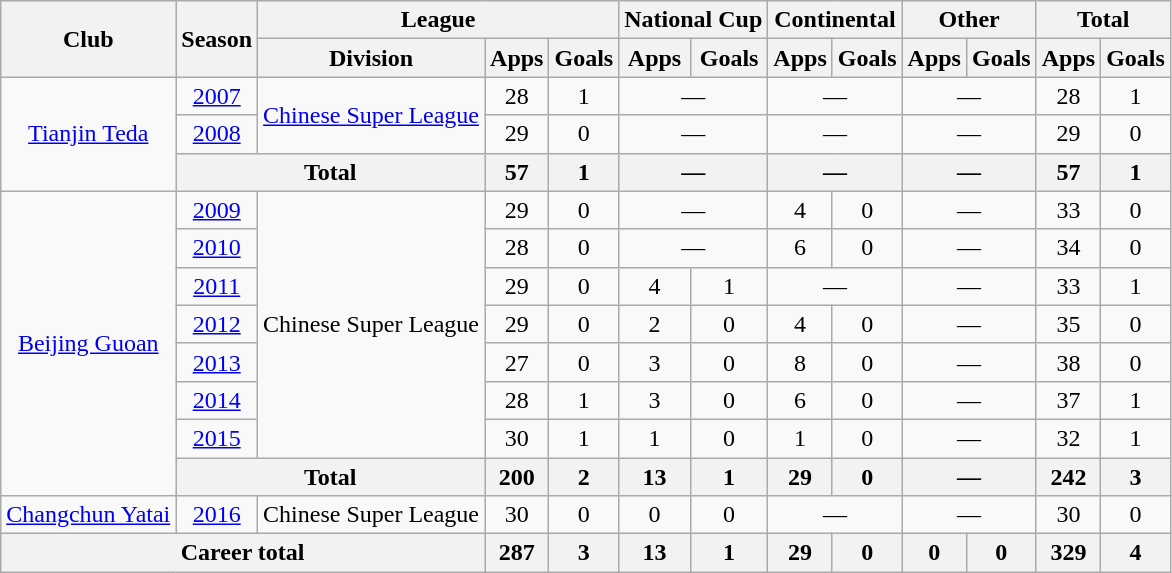<table class="wikitable" style="font-size:100%; text-align: center">
<tr>
<th rowspan=2>Club</th>
<th rowspan=2>Season</th>
<th colspan=3>League</th>
<th colspan=2>National Cup</th>
<th colspan=2>Continental</th>
<th colspan=2>Other</th>
<th colspan=2>Total</th>
</tr>
<tr>
<th>Division</th>
<th>Apps</th>
<th>Goals</th>
<th>Apps</th>
<th>Goals</th>
<th>Apps</th>
<th>Goals</th>
<th>Apps</th>
<th>Goals</th>
<th>Apps</th>
<th>Goals</th>
</tr>
<tr>
<td rowspan=3><a href='#'>Tianjin Teda</a></td>
<td><a href='#'>2007</a></td>
<td rowspan=2><a href='#'>Chinese Super League</a></td>
<td>28</td>
<td>1</td>
<td colspan=2>—</td>
<td colspan=2>—</td>
<td colspan=2>—</td>
<td>28</td>
<td>1</td>
</tr>
<tr>
<td><a href='#'>2008</a></td>
<td>29</td>
<td>0</td>
<td colspan=2>—</td>
<td colspan=2>—</td>
<td colspan=2>—</td>
<td>29</td>
<td>0</td>
</tr>
<tr>
<th colspan=2>Total</th>
<th>57</th>
<th>1</th>
<th colspan=2>—</th>
<th colspan=2>—</th>
<th colspan=2>—</th>
<th>57</th>
<th>1</th>
</tr>
<tr>
<td rowspan=8><a href='#'>Beijing Guoan</a></td>
<td><a href='#'>2009</a></td>
<td rowspan=7>Chinese Super League</td>
<td>29</td>
<td>0</td>
<td colspan=2>—</td>
<td>4</td>
<td>0</td>
<td colspan=2>—</td>
<td>33</td>
<td>0</td>
</tr>
<tr>
<td><a href='#'>2010</a></td>
<td>28</td>
<td>0</td>
<td colspan=2>—</td>
<td>6</td>
<td>0</td>
<td colspan=2>—</td>
<td>34</td>
<td>0</td>
</tr>
<tr>
<td><a href='#'>2011</a></td>
<td>29</td>
<td>0</td>
<td>4</td>
<td>1</td>
<td colspan=2>—</td>
<td colspan=2>—</td>
<td>33</td>
<td>1</td>
</tr>
<tr>
<td><a href='#'>2012</a></td>
<td>29</td>
<td>0</td>
<td>2</td>
<td>0</td>
<td>4</td>
<td>0</td>
<td colspan=2>—</td>
<td>35</td>
<td>0</td>
</tr>
<tr>
<td><a href='#'>2013</a></td>
<td>27</td>
<td>0</td>
<td>3</td>
<td>0</td>
<td>8</td>
<td>0</td>
<td colspan=2>—</td>
<td>38</td>
<td>0</td>
</tr>
<tr>
<td><a href='#'>2014</a></td>
<td>28</td>
<td>1</td>
<td>3</td>
<td>0</td>
<td>6</td>
<td>0</td>
<td colspan=2>—</td>
<td>37</td>
<td>1</td>
</tr>
<tr>
<td><a href='#'>2015</a></td>
<td>30</td>
<td>1</td>
<td>1</td>
<td>0</td>
<td>1</td>
<td>0</td>
<td colspan=2>—</td>
<td>32</td>
<td>1</td>
</tr>
<tr>
<th colspan=2>Total</th>
<th>200</th>
<th>2</th>
<th>13</th>
<th>1</th>
<th>29</th>
<th>0</th>
<th colspan=2>—</th>
<th>242</th>
<th>3</th>
</tr>
<tr>
<td><a href='#'>Changchun Yatai</a></td>
<td><a href='#'>2016</a></td>
<td>Chinese Super League</td>
<td>30</td>
<td>0</td>
<td>0</td>
<td>0</td>
<td colspan=2>—</td>
<td colspan=2>—</td>
<td>30</td>
<td>0</td>
</tr>
<tr>
<th colspan=3>Career total</th>
<th>287</th>
<th>3</th>
<th>13</th>
<th>1</th>
<th>29</th>
<th>0</th>
<th>0</th>
<th>0</th>
<th>329</th>
<th>4</th>
</tr>
</table>
